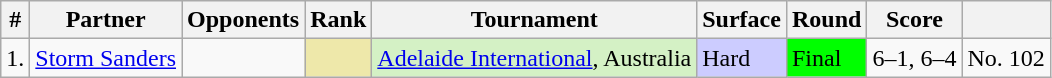<table class="wikitable sortable">
<tr>
<th>#</th>
<th>Partner</th>
<th>Opponents</th>
<th>Rank</th>
<th>Tournament</th>
<th>Surface</th>
<th>Round</th>
<th>Score</th>
<th></th>
</tr>
<tr>
<td>1.</td>
<td> <a href='#'>Storm Sanders</a></td>
<td></td>
<td bgcolor=eee8aa></td>
<td bgcolor=d4f1c5><a href='#'>Adelaide International</a>, Australia</td>
<td bgcolor=ccccff>Hard</td>
<td bgcolor=lime>Final</td>
<td>6–1, 6–4</td>
<td>No. 102</td>
</tr>
</table>
